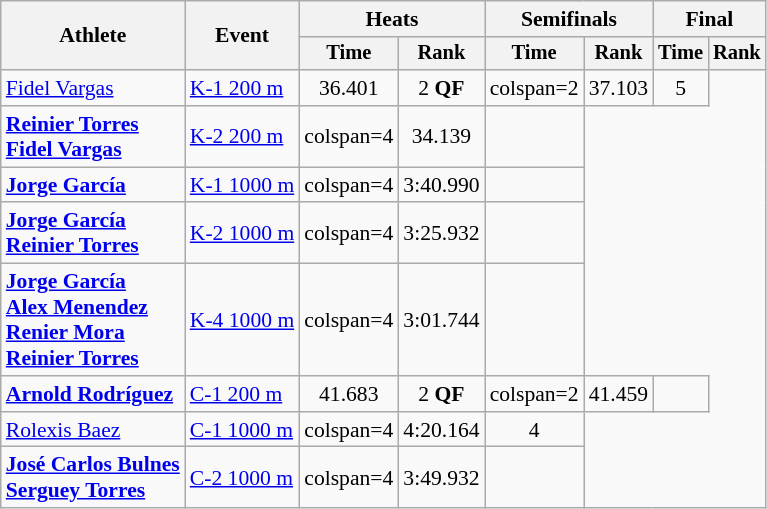<table class=wikitable style="font-size:90%;">
<tr>
<th rowspan="2">Athlete</th>
<th rowspan="2">Event</th>
<th colspan=2>Heats</th>
<th colspan=2>Semifinals</th>
<th colspan=2>Final</th>
</tr>
<tr style="font-size:95%">
<th>Time</th>
<th>Rank</th>
<th>Time</th>
<th>Rank</th>
<th>Time</th>
<th>Rank</th>
</tr>
<tr align=center>
<td align=left><a href='#'>Fidel Vargas</a></td>
<td align=left><a href='#'>K-1 200 m</a></td>
<td>36.401</td>
<td>2 <strong>QF</strong></td>
<td>colspan=2 </td>
<td>37.103</td>
<td>5</td>
</tr>
<tr align=center>
<td align=left><strong><a href='#'>Reinier Torres</a><br><a href='#'>Fidel Vargas</a></strong></td>
<td align=left><a href='#'>K-2 200 m</a></td>
<td>colspan=4 </td>
<td>34.139</td>
<td></td>
</tr>
<tr align=center>
<td align=left><strong><a href='#'>Jorge García</a></strong></td>
<td align=left><a href='#'>K-1 1000 m</a></td>
<td>colspan=4 </td>
<td>3:40.990</td>
<td></td>
</tr>
<tr align=center>
<td align=left><strong><a href='#'>Jorge García</a><br><a href='#'>Reinier Torres</a></strong></td>
<td align=left><a href='#'>K-2 1000 m</a></td>
<td>colspan=4 </td>
<td>3:25.932</td>
<td></td>
</tr>
<tr align=center>
<td align=left><strong><a href='#'>Jorge García</a><br><a href='#'>Alex Menendez</a><br><a href='#'>Renier Mora</a><br><a href='#'>Reinier Torres</a></strong></td>
<td align=left><a href='#'>K-4 1000 m</a></td>
<td>colspan=4 </td>
<td>3:01.744</td>
<td></td>
</tr>
<tr align=center>
<td align=left><strong><a href='#'>Arnold Rodríguez</a></strong></td>
<td align=left><a href='#'>C-1 200 m</a></td>
<td>41.683</td>
<td>2 <strong>QF</strong></td>
<td>colspan=2 </td>
<td>41.459</td>
<td></td>
</tr>
<tr align=center>
<td align=left><a href='#'>Rolexis Baez</a></td>
<td align=left><a href='#'>C-1 1000 m</a></td>
<td>colspan=4 </td>
<td>4:20.164</td>
<td>4</td>
</tr>
<tr align=center>
<td align=left><strong><a href='#'>José Carlos Bulnes</a><br><a href='#'>Serguey Torres</a></strong></td>
<td align=left><a href='#'>C-2 1000 m</a></td>
<td>colspan=4 </td>
<td>3:49.932</td>
<td></td>
</tr>
</table>
